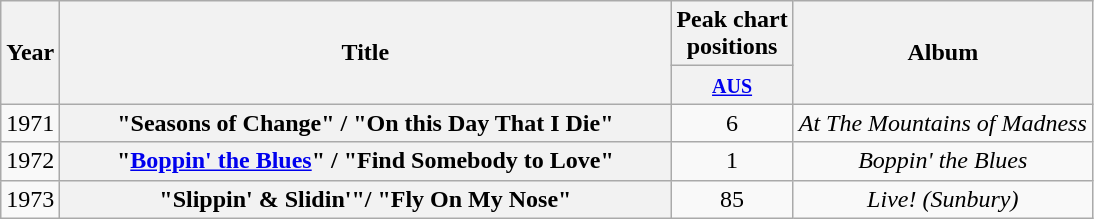<table class="wikitable plainrowheaders" style="text-align:center;" border="1">
<tr>
<th scope="col" rowspan="2">Year</th>
<th scope="col" rowspan="2" style="width:25em;">Title</th>
<th scope="col" colspan="1">Peak chart<br>positions</th>
<th scope="col" rowspan="2">Album</th>
</tr>
<tr>
<th scope="col" style="text-align:center;"><small><a href='#'>AUS</a></small><br></th>
</tr>
<tr>
<td>1971</td>
<th scope="row">"Seasons of Change" / "On this Day That I Die"</th>
<td style="text-align:center;">6</td>
<td><em>At The Mountains of Madness</em></td>
</tr>
<tr>
<td>1972</td>
<th scope="row">"<a href='#'>Boppin' the Blues</a>" / "Find Somebody to Love"</th>
<td style="text-align:center;">1</td>
<td><em>Boppin' the Blues</em></td>
</tr>
<tr>
<td>1973</td>
<th scope="row">"Slippin' & Slidin'"/ "Fly On My Nose"</th>
<td style="text-align:center;">85</td>
<td><em>Live! (Sunbury)</em></td>
</tr>
</table>
